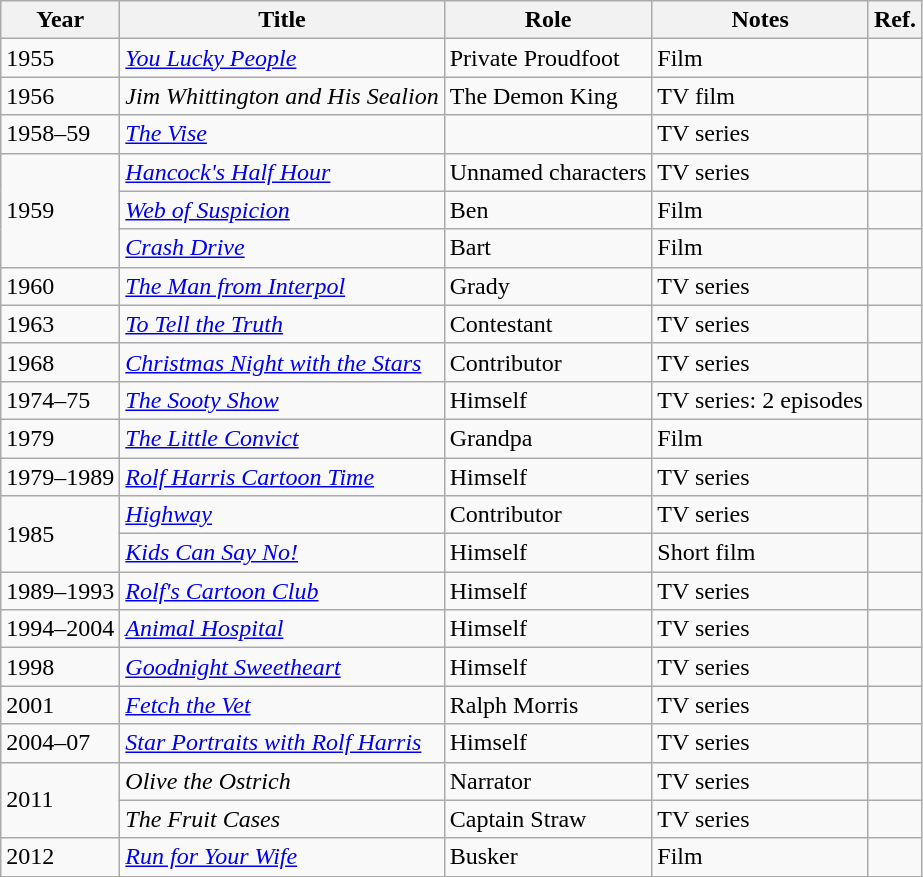<table class="wikitable sortable">
<tr>
<th>Year</th>
<th>Title</th>
<th>Role</th>
<th class="unsortable">Notes</th>
<th>Ref.</th>
</tr>
<tr>
<td>1955</td>
<td><em><a href='#'>You Lucky People</a></em></td>
<td>Private Proudfoot</td>
<td>Film</td>
<td></td>
</tr>
<tr>
<td>1956</td>
<td><em>Jim Whittington and His Sealion</em></td>
<td>The Demon King</td>
<td>TV film</td>
<td></td>
</tr>
<tr>
<td>1958–59</td>
<td><em><a href='#'>The Vise</a></em></td>
<td></td>
<td>TV series</td>
<td></td>
</tr>
<tr>
<td rowspan="3">1959</td>
<td><em><a href='#'>Hancock's Half Hour</a></em></td>
<td>Unnamed characters</td>
<td>TV series</td>
<td></td>
</tr>
<tr>
<td><em><a href='#'>Web of Suspicion</a></em></td>
<td>Ben</td>
<td>Film</td>
<td></td>
</tr>
<tr>
<td><em><a href='#'>Crash Drive</a></em></td>
<td>Bart</td>
<td>Film</td>
<td></td>
</tr>
<tr>
<td>1960</td>
<td><em><a href='#'>The Man from Interpol</a></em></td>
<td>Grady</td>
<td>TV series</td>
<td></td>
</tr>
<tr>
<td>1963</td>
<td><em><a href='#'>To Tell the Truth</a></em></td>
<td>Contestant</td>
<td>TV series</td>
<td></td>
</tr>
<tr>
<td>1968</td>
<td><em><a href='#'>Christmas Night with the Stars</a></em></td>
<td>Contributor</td>
<td>TV series</td>
<td></td>
</tr>
<tr>
<td>1974–75</td>
<td><em><a href='#'>The Sooty Show</a></em></td>
<td>Himself</td>
<td>TV series: 2 episodes</td>
<td></td>
</tr>
<tr>
<td>1979</td>
<td><em><a href='#'>The Little Convict</a></em></td>
<td>Grandpa</td>
<td>Film</td>
<td></td>
</tr>
<tr>
<td>1979–1989</td>
<td><em><a href='#'>Rolf Harris Cartoon Time</a></em></td>
<td>Himself</td>
<td>TV series</td>
<td></td>
</tr>
<tr>
<td rowspan="2">1985</td>
<td><em><a href='#'>Highway</a></em></td>
<td>Contributor</td>
<td>TV series</td>
<td></td>
</tr>
<tr>
<td><em><a href='#'>Kids Can Say No!</a></em></td>
<td>Himself</td>
<td>Short film</td>
<td></td>
</tr>
<tr>
<td>1989–1993</td>
<td><em><a href='#'>Rolf's Cartoon Club</a></em></td>
<td>Himself</td>
<td>TV series</td>
<td></td>
</tr>
<tr>
<td>1994–2004</td>
<td><em><a href='#'>Animal Hospital</a></em></td>
<td>Himself</td>
<td>TV series</td>
<td></td>
</tr>
<tr>
<td>1998</td>
<td><em><a href='#'>Goodnight Sweetheart</a></em></td>
<td>Himself</td>
<td>TV series</td>
<td></td>
</tr>
<tr>
<td>2001</td>
<td><em><a href='#'>Fetch the Vet</a></em></td>
<td>Ralph Morris</td>
<td>TV series</td>
<td></td>
</tr>
<tr>
<td>2004–07</td>
<td><em><a href='#'>Star Portraits with Rolf Harris</a></em></td>
<td>Himself</td>
<td>TV series</td>
<td></td>
</tr>
<tr>
<td rowspan="2">2011</td>
<td><em>Olive the Ostrich</em></td>
<td>Narrator</td>
<td>TV series</td>
<td></td>
</tr>
<tr>
<td><em>The Fruit Cases</em></td>
<td>Captain Straw</td>
<td>TV series</td>
<td></td>
</tr>
<tr>
<td>2012</td>
<td><em><a href='#'>Run for Your Wife</a></em></td>
<td>Busker</td>
<td>Film</td>
<td></td>
</tr>
</table>
